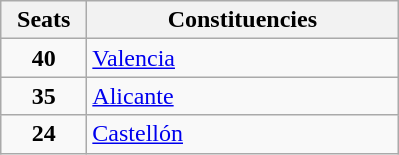<table class="wikitable" style="text-align:left;">
<tr>
<th width="50">Seats</th>
<th width="200">Constituencies</th>
</tr>
<tr>
<td align="center"><strong>40</strong></td>
<td><a href='#'>Valencia</a></td>
</tr>
<tr>
<td align="center"><strong>35</strong></td>
<td><a href='#'>Alicante</a></td>
</tr>
<tr>
<td align="center"><strong>24</strong></td>
<td><a href='#'>Castellón</a></td>
</tr>
</table>
